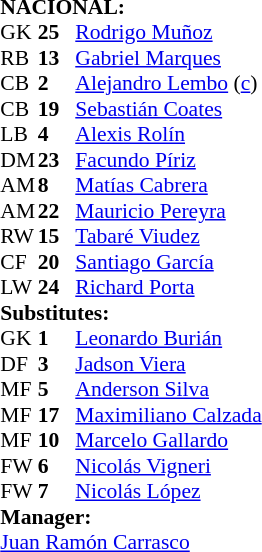<table style="font-size: 90%" cellspacing="0" cellpadding="0" align=center>
<tr>
<td colspan="4"><strong>NACIONAL:</strong></td>
</tr>
<tr>
<th width=25></th>
<th width=25></th>
</tr>
<tr>
<td>GK</td>
<td><strong>25</strong></td>
<td> <a href='#'>Rodrigo Muñoz</a></td>
</tr>
<tr>
<td>RB</td>
<td><strong>13</strong></td>
<td> <a href='#'>Gabriel Marques</a></td>
<td></td>
</tr>
<tr>
<td>CB</td>
<td><strong>2</strong></td>
<td> <a href='#'>Alejandro Lembo</a> (<a href='#'>c</a>)</td>
</tr>
<tr>
<td>CB</td>
<td><strong>19</strong></td>
<td> <a href='#'>Sebastián Coates</a></td>
</tr>
<tr>
<td>LB</td>
<td><strong>4</strong></td>
<td> <a href='#'>Alexis Rolín</a></td>
</tr>
<tr>
<td>DM</td>
<td><strong>23</strong></td>
<td> <a href='#'>Facundo Píriz</a></td>
<td></td>
</tr>
<tr>
<td>AM</td>
<td><strong>8</strong></td>
<td> <a href='#'>Matías Cabrera</a></td>
</tr>
<tr>
<td>AM</td>
<td><strong>22</strong></td>
<td> <a href='#'>Mauricio Pereyra</a></td>
</tr>
<tr>
<td>RW</td>
<td><strong>15</strong></td>
<td> <a href='#'>Tabaré Viudez</a></td>
<td></td>
<td></td>
</tr>
<tr>
<td>CF</td>
<td><strong>20</strong></td>
<td> <a href='#'>Santiago García</a></td>
<td></td>
<td></td>
</tr>
<tr>
<td>LW</td>
<td><strong>24</strong></td>
<td> <a href='#'>Richard Porta</a></td>
<td></td>
<td></td>
</tr>
<tr>
<td colspan=3><strong>Substitutes:</strong></td>
</tr>
<tr>
<td>GK</td>
<td><strong>1</strong></td>
<td> <a href='#'>Leonardo Burián</a></td>
</tr>
<tr>
<td>DF</td>
<td><strong>3</strong></td>
<td> <a href='#'>Jadson Viera</a></td>
</tr>
<tr>
<td>MF</td>
<td><strong>5</strong></td>
<td> <a href='#'>Anderson Silva</a></td>
</tr>
<tr>
<td>MF</td>
<td><strong>17</strong></td>
<td> <a href='#'>Maximiliano Calzada</a></td>
</tr>
<tr>
<td>MF</td>
<td><strong>10</strong></td>
<td> <a href='#'>Marcelo Gallardo</a></td>
<td></td>
<td></td>
</tr>
<tr>
<td>FW</td>
<td><strong>6</strong></td>
<td> <a href='#'>Nicolás Vigneri</a></td>
<td></td>
<td></td>
</tr>
<tr>
<td>FW</td>
<td><strong>7</strong></td>
<td> <a href='#'>Nicolás López</a></td>
<td></td>
<td></td>
</tr>
<tr>
<td colspan=3><strong>Manager:</strong></td>
</tr>
<tr>
<td colspan=4><a href='#'>Juan Ramón Carrasco</a></td>
</tr>
</table>
